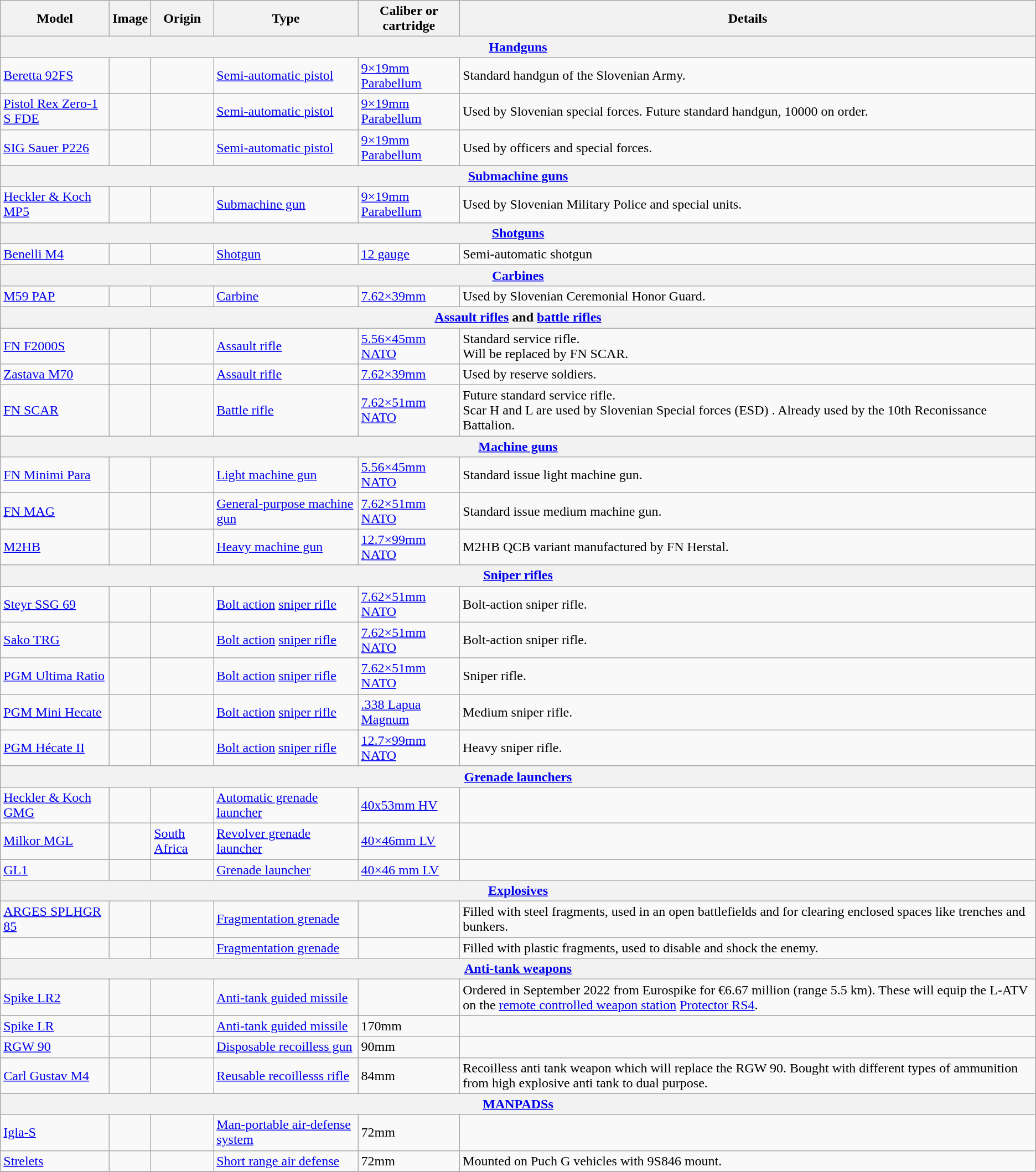<table class="wikitable">
<tr>
<th>Model</th>
<th>Image</th>
<th>Origin</th>
<th>Type</th>
<th>Caliber or cartridge</th>
<th>Details</th>
</tr>
<tr>
<th colspan="6"><a href='#'>Handguns</a></th>
</tr>
<tr>
<td><a href='#'>Beretta 92FS</a></td>
<td></td>
<td></td>
<td><a href='#'>Semi-automatic pistol</a></td>
<td><a href='#'>9×19mm Parabellum</a></td>
<td>Standard handgun of the Slovenian Army.</td>
</tr>
<tr>
<td><a href='#'>Pistol Rex Zero-1 S FDE</a></td>
<td></td>
<td></td>
<td><a href='#'>Semi-automatic pistol</a></td>
<td><a href='#'>9×19mm Parabellum</a></td>
<td>Used by Slovenian special forces. Future standard handgun, 10000 on order.</td>
</tr>
<tr>
<td><a href='#'>SIG Sauer P226</a></td>
<td></td>
<td></td>
<td><a href='#'>Semi-automatic pistol</a></td>
<td><a href='#'>9×19mm Parabellum</a></td>
<td>Used by officers and special forces.</td>
</tr>
<tr>
<th colspan="6"><a href='#'>Submachine guns</a></th>
</tr>
<tr>
<td><a href='#'>Heckler & Koch MP5</a></td>
<td></td>
<td></td>
<td><a href='#'>Submachine gun</a></td>
<td><a href='#'>9×19mm Parabellum</a></td>
<td>Used by Slovenian Military Police and special units.</td>
</tr>
<tr>
<th style="align: center;" colspan="6"><a href='#'>Shotguns</a></th>
</tr>
<tr>
<td><a href='#'>Benelli M4</a></td>
<td></td>
<td></td>
<td><a href='#'>Shotgun</a></td>
<td><a href='#'>12 gauge</a></td>
<td>Semi-automatic shotgun</td>
</tr>
<tr>
<th colspan="6"><a href='#'>Carbines</a></th>
</tr>
<tr>
<td><a href='#'>M59 PAP</a></td>
<td></td>
<td></td>
<td><a href='#'>Carbine</a></td>
<td><a href='#'>7.62×39mm</a></td>
<td>Used by Slovenian Ceremonial Honor Guard.</td>
</tr>
<tr>
<th colspan="6"><a href='#'>Assault rifles</a> and <a href='#'>battle rifles</a></th>
</tr>
<tr>
<td><a href='#'>FN F2000S</a></td>
<td></td>
<td></td>
<td><a href='#'>Assault rifle</a></td>
<td><a href='#'>5.56×45mm NATO</a></td>
<td>Standard service rifle.<br>Will be replaced by FN SCAR.</td>
</tr>
<tr>
<td><a href='#'>Zastava M70</a></td>
<td></td>
<td></td>
<td><a href='#'>Assault rifle</a></td>
<td><a href='#'>7.62×39mm</a></td>
<td>Used by reserve soldiers.</td>
</tr>
<tr>
<td><a href='#'>FN SCAR</a></td>
<td></td>
<td></td>
<td><a href='#'>Battle rifle</a></td>
<td><a href='#'>7.62×51mm NATO</a></td>
<td>Future standard service rifle.<br>Scar H and L are used by Slovenian Special forces (ESD) . Already used by the 10th Reconissance Battalion.</td>
</tr>
<tr>
<th colspan="6"><a href='#'>Machine guns</a></th>
</tr>
<tr>
<td><a href='#'>FN Minimi Para</a></td>
<td></td>
<td></td>
<td><a href='#'>Light machine gun</a></td>
<td><a href='#'>5.56×45mm NATO</a></td>
<td>Standard issue light machine gun.</td>
</tr>
<tr>
<td><a href='#'>FN MAG</a></td>
<td></td>
<td></td>
<td><a href='#'>General-purpose machine gun</a></td>
<td><a href='#'>7.62×51mm NATO</a></td>
<td>Standard issue medium machine gun.</td>
</tr>
<tr>
<td><a href='#'>M2HB</a></td>
<td></td>
<td></td>
<td><a href='#'>Heavy machine gun</a></td>
<td><a href='#'>12.7×99mm NATO</a></td>
<td>M2HB QCB variant manufactured by FN Herstal.</td>
</tr>
<tr>
<th colspan="6"><a href='#'>Sniper rifles</a></th>
</tr>
<tr>
<td><a href='#'>Steyr SSG 69</a></td>
<td></td>
<td></td>
<td><a href='#'>Bolt action</a> <a href='#'>sniper rifle</a></td>
<td><a href='#'>7.62×51mm NATO</a></td>
<td>Bolt-action sniper rifle.</td>
</tr>
<tr>
<td><a href='#'>Sako TRG</a></td>
<td></td>
<td></td>
<td><a href='#'>Bolt action</a> <a href='#'>sniper rifle</a></td>
<td><a href='#'>7.62×51mm NATO</a></td>
<td>Bolt-action sniper rifle.</td>
</tr>
<tr>
<td><a href='#'>PGM Ultima Ratio</a></td>
<td></td>
<td></td>
<td><a href='#'>Bolt action</a> <a href='#'>sniper rifle</a></td>
<td><a href='#'>7.62×51mm NATO</a></td>
<td>Sniper rifle.</td>
</tr>
<tr>
<td><a href='#'>PGM Mini Hecate</a></td>
<td></td>
<td></td>
<td><a href='#'>Bolt action</a> <a href='#'>sniper rifle</a></td>
<td><a href='#'>.338 Lapua Magnum</a></td>
<td>Medium sniper rifle.</td>
</tr>
<tr>
<td><a href='#'>PGM Hécate II</a></td>
<td></td>
<td></td>
<td><a href='#'>Bolt action</a> <a href='#'>sniper rifle</a></td>
<td><a href='#'>12.7×99mm NATO</a></td>
<td>Heavy sniper rifle.</td>
</tr>
<tr>
<th style="align: center;" colspan="6"><a href='#'>Grenade launchers</a></th>
</tr>
<tr>
<td><a href='#'>Heckler & Koch GMG</a></td>
<td></td>
<td></td>
<td><a href='#'>Automatic grenade launcher</a></td>
<td><a href='#'>40x53mm HV</a></td>
<td></td>
</tr>
<tr>
<td><a href='#'>Milkor MGL</a></td>
<td></td>
<td> <a href='#'>South Africa</a></td>
<td><a href='#'>Revolver grenade launcher</a></td>
<td><a href='#'>40×46mm LV</a></td>
</tr>
<tr>
<td><a href='#'>GL1</a></td>
<td></td>
<td></td>
<td><a href='#'>Grenade launcher</a></td>
<td><a href='#'>40×46 mm LV</a></td>
<td></td>
</tr>
<tr>
<th style="align: center;" colspan="6"><a href='#'>Explosives</a></th>
</tr>
<tr>
<td><a href='#'>ARGES SPLHGR 85</a></td>
<td></td>
<td></td>
<td><a href='#'>Fragmentation grenade</a></td>
<td></td>
<td>Filled with steel fragments, used in an open battlefields and for clearing enclosed spaces like trenches and bunkers.</td>
</tr>
<tr>
<td></td>
<td></td>
<td></td>
<td><a href='#'>Fragmentation grenade</a></td>
<td></td>
<td>Filled with plastic fragments, used to disable and shock the enemy.</td>
</tr>
<tr>
<th colspan="6"><a href='#'>Anti-tank weapons</a></th>
</tr>
<tr>
<td><a href='#'>Spike LR2</a></td>
<td></td>
<td></td>
<td><a href='#'>Anti-tank guided missile</a></td>
<td></td>
<td>Ordered in September 2022 from Eurospike for €6.67 million (range 5.5 km). These will equip the L-ATV on the <a href='#'>remote controlled weapon station</a> <a href='#'>Protector RS4</a>.</td>
</tr>
<tr>
<td><a href='#'>Spike LR</a></td>
<td></td>
<td></td>
<td><a href='#'>Anti-tank guided missile</a></td>
<td>170mm</td>
<td></td>
</tr>
<tr>
<td><a href='#'>RGW 90</a></td>
<td></td>
<td></td>
<td><a href='#'>Disposable recoilless gun</a></td>
<td>90mm</td>
<td></td>
</tr>
<tr>
<td><a href='#'>Carl Gustav M4</a></td>
<td></td>
<td></td>
<td><a href='#'>Reusable recoillesss rifle</a></td>
<td>84mm</td>
<td>Recoilless anti tank weapon which will replace the RGW 90. Bought with different types of ammunition from high explosive anti tank to dual purpose.</td>
</tr>
<tr>
<th style="align: center;" colspan="6"><a href='#'>MANPADSs</a></th>
</tr>
<tr>
<td><a href='#'>Igla-S</a></td>
<td></td>
<td></td>
<td><a href='#'>Man-portable air-defense system</a></td>
<td>72mm</td>
<td></td>
</tr>
<tr>
<td><a href='#'>Strelets</a></td>
<td></td>
<td></td>
<td><a href='#'>Short range air defense</a></td>
<td>72mm</td>
<td>Mounted on Puch G vehicles with 9S846 mount.</td>
</tr>
<tr>
</tr>
</table>
